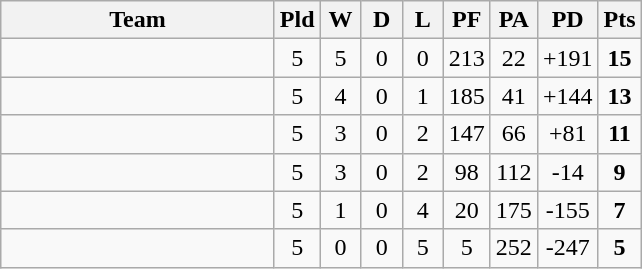<table class="wikitable" style="text-align:center;">
<tr>
<th width=175>Team</th>
<th width=20 abbr="Played">Pld</th>
<th width=20 abbr="Won">W</th>
<th width=20 abbr="Drawn">D</th>
<th width=20 abbr="Lost">L</th>
<th width=20 abbr="Points for">PF</th>
<th width=20 abbr="Points against">PA</th>
<th width=25 abbr="Points difference">PD</th>
<th width=20 abbr="Points">Pts</th>
</tr>
<tr>
<td align=left></td>
<td>5</td>
<td>5</td>
<td>0</td>
<td>0</td>
<td>213</td>
<td>22</td>
<td>+191</td>
<td><strong>15</strong></td>
</tr>
<tr>
<td align=left></td>
<td>5</td>
<td>4</td>
<td>0</td>
<td>1</td>
<td>185</td>
<td>41</td>
<td>+144</td>
<td><strong>13</strong></td>
</tr>
<tr>
<td align=left></td>
<td>5</td>
<td>3</td>
<td>0</td>
<td>2</td>
<td>147</td>
<td>66</td>
<td>+81</td>
<td><strong>11</strong></td>
</tr>
<tr>
<td align=left></td>
<td>5</td>
<td>3</td>
<td>0</td>
<td>2</td>
<td>98</td>
<td>112</td>
<td>-14</td>
<td><strong>9</strong></td>
</tr>
<tr>
<td align=left></td>
<td>5</td>
<td>1</td>
<td>0</td>
<td>4</td>
<td>20</td>
<td>175</td>
<td>-155</td>
<td><strong>7</strong></td>
</tr>
<tr>
<td align=left></td>
<td>5</td>
<td>0</td>
<td>0</td>
<td>5</td>
<td>5</td>
<td>252</td>
<td>-247</td>
<td><strong>5</strong></td>
</tr>
</table>
